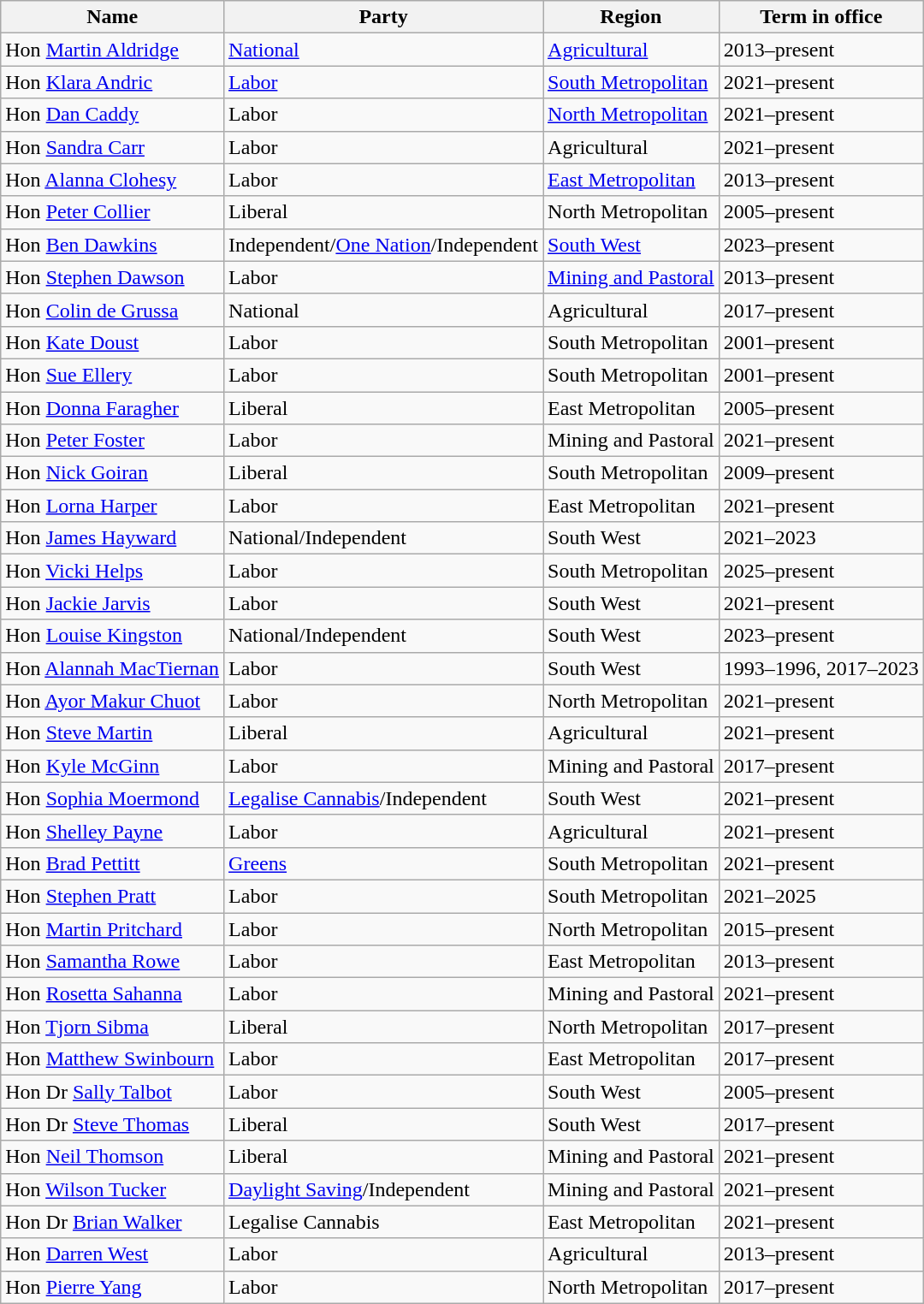<table class="wikitable sortable">
<tr>
<th>Name</th>
<th>Party</th>
<th>Region</th>
<th>Term in office</th>
</tr>
<tr>
<td>Hon <a href='#'>Martin Aldridge</a></td>
<td><a href='#'>National</a></td>
<td><a href='#'>Agricultural</a></td>
<td>2013–present</td>
</tr>
<tr>
<td>Hon <a href='#'>Klara Andric</a></td>
<td><a href='#'>Labor</a></td>
<td><a href='#'>South Metropolitan</a></td>
<td>2021–present</td>
</tr>
<tr>
<td>Hon <a href='#'>Dan Caddy</a></td>
<td>Labor</td>
<td><a href='#'>North Metropolitan</a></td>
<td>2021–present</td>
</tr>
<tr>
<td>Hon <a href='#'>Sandra Carr</a></td>
<td>Labor</td>
<td>Agricultural</td>
<td>2021–present</td>
</tr>
<tr>
<td>Hon <a href='#'>Alanna Clohesy</a></td>
<td>Labor</td>
<td><a href='#'>East Metropolitan</a></td>
<td>2013–present</td>
</tr>
<tr>
<td>Hon <a href='#'>Peter Collier</a></td>
<td>Liberal</td>
<td>North Metropolitan</td>
<td>2005–present</td>
</tr>
<tr>
<td>Hon <a href='#'>Ben Dawkins</a></td>
<td>Independent/<a href='#'>One Nation</a>/Independent</td>
<td><a href='#'>South West</a></td>
<td>2023–present</td>
</tr>
<tr>
<td>Hon <a href='#'>Stephen Dawson</a></td>
<td>Labor</td>
<td><a href='#'>Mining and Pastoral</a></td>
<td>2013–present</td>
</tr>
<tr>
<td>Hon <a href='#'>Colin de Grussa</a></td>
<td>National</td>
<td>Agricultural</td>
<td>2017–present</td>
</tr>
<tr>
<td>Hon <a href='#'>Kate Doust</a></td>
<td>Labor</td>
<td>South Metropolitan</td>
<td>2001–present</td>
</tr>
<tr>
<td>Hon <a href='#'>Sue Ellery</a></td>
<td>Labor</td>
<td>South Metropolitan</td>
<td>2001–present</td>
</tr>
<tr>
<td>Hon <a href='#'>Donna Faragher</a></td>
<td>Liberal</td>
<td>East Metropolitan</td>
<td>2005–present</td>
</tr>
<tr>
<td>Hon <a href='#'>Peter Foster</a></td>
<td>Labor</td>
<td>Mining and Pastoral</td>
<td>2021–present</td>
</tr>
<tr>
<td>Hon <a href='#'>Nick Goiran</a></td>
<td>Liberal</td>
<td>South Metropolitan</td>
<td>2009–present</td>
</tr>
<tr>
<td>Hon <a href='#'>Lorna Harper</a></td>
<td>Labor</td>
<td>East Metropolitan</td>
<td>2021–present</td>
</tr>
<tr>
<td>Hon <a href='#'>James Hayward</a></td>
<td>National/Independent</td>
<td>South West</td>
<td>2021–2023</td>
</tr>
<tr>
<td>Hon <a href='#'>Vicki Helps</a></td>
<td>Labor</td>
<td>South Metropolitan</td>
<td>2025–present</td>
</tr>
<tr>
<td>Hon <a href='#'>Jackie Jarvis</a></td>
<td>Labor</td>
<td>South West</td>
<td>2021–present</td>
</tr>
<tr>
<td>Hon <a href='#'>Louise Kingston</a></td>
<td>National/Independent</td>
<td>South West</td>
<td>2023–present</td>
</tr>
<tr>
<td>Hon <a href='#'>Alannah MacTiernan</a></td>
<td>Labor</td>
<td>South West</td>
<td>1993–1996, 2017–2023</td>
</tr>
<tr>
<td>Hon <a href='#'>Ayor Makur Chuot</a></td>
<td>Labor</td>
<td>North Metropolitan</td>
<td>2021–present</td>
</tr>
<tr>
<td>Hon <a href='#'>Steve Martin</a></td>
<td>Liberal</td>
<td>Agricultural</td>
<td>2021–present</td>
</tr>
<tr>
<td>Hon <a href='#'>Kyle McGinn</a></td>
<td>Labor</td>
<td>Mining and Pastoral</td>
<td>2017–present</td>
</tr>
<tr>
<td>Hon <a href='#'>Sophia Moermond</a></td>
<td><a href='#'>Legalise Cannabis</a>/Independent</td>
<td>South West</td>
<td>2021–present</td>
</tr>
<tr>
<td>Hon <a href='#'>Shelley Payne</a></td>
<td>Labor</td>
<td>Agricultural</td>
<td>2021–present</td>
</tr>
<tr>
<td>Hon <a href='#'>Brad Pettitt</a></td>
<td><a href='#'>Greens</a></td>
<td>South Metropolitan</td>
<td>2021–present</td>
</tr>
<tr>
<td>Hon <a href='#'>Stephen Pratt</a></td>
<td>Labor</td>
<td>South Metropolitan</td>
<td>2021–2025</td>
</tr>
<tr>
<td>Hon <a href='#'>Martin Pritchard</a></td>
<td>Labor</td>
<td>North Metropolitan</td>
<td>2015–present</td>
</tr>
<tr>
<td>Hon <a href='#'>Samantha Rowe</a></td>
<td>Labor</td>
<td>East Metropolitan</td>
<td>2013–present</td>
</tr>
<tr>
<td>Hon <a href='#'>Rosetta Sahanna</a></td>
<td>Labor</td>
<td>Mining and Pastoral</td>
<td>2021–present</td>
</tr>
<tr>
<td>Hon <a href='#'>Tjorn Sibma</a></td>
<td>Liberal</td>
<td>North Metropolitan</td>
<td>2017–present</td>
</tr>
<tr>
<td>Hon <a href='#'>Matthew Swinbourn</a></td>
<td>Labor</td>
<td>East Metropolitan</td>
<td>2017–present</td>
</tr>
<tr>
<td>Hon Dr <a href='#'>Sally Talbot</a></td>
<td>Labor</td>
<td>South West</td>
<td>2005–present</td>
</tr>
<tr>
<td>Hon Dr <a href='#'>Steve Thomas</a></td>
<td>Liberal</td>
<td>South West</td>
<td>2017–present</td>
</tr>
<tr>
<td>Hon <a href='#'>Neil Thomson</a></td>
<td>Liberal</td>
<td>Mining and Pastoral</td>
<td>2021–present</td>
</tr>
<tr>
<td>Hon <a href='#'>Wilson Tucker</a></td>
<td><a href='#'>Daylight Saving</a>/Independent</td>
<td>Mining and Pastoral</td>
<td>2021–present</td>
</tr>
<tr>
<td>Hon Dr <a href='#'>Brian Walker</a></td>
<td>Legalise Cannabis</td>
<td>East Metropolitan</td>
<td>2021–present</td>
</tr>
<tr>
<td>Hon <a href='#'>Darren West</a></td>
<td>Labor</td>
<td>Agricultural</td>
<td>2013–present</td>
</tr>
<tr>
<td>Hon <a href='#'>Pierre Yang</a></td>
<td>Labor</td>
<td>North Metropolitan</td>
<td>2017–present</td>
</tr>
</table>
